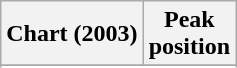<table class="wikitable sortable plainrowheaders" style="text-align:center">
<tr>
<th scope="col">Chart (2003)</th>
<th scope="col">Peak<br>position</th>
</tr>
<tr>
</tr>
<tr>
</tr>
</table>
